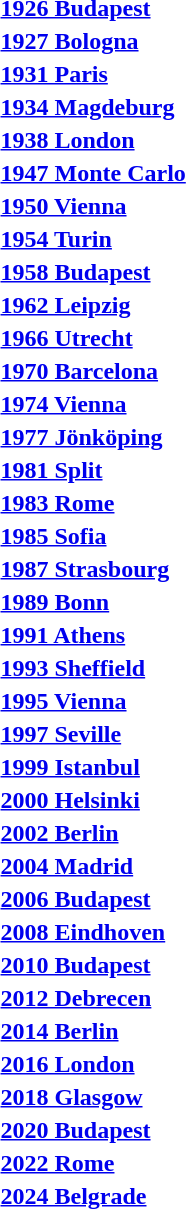<table>
<tr>
<th style="text-align:left;"><a href='#'>1926 Budapest</a></th>
<td></td>
<td></td>
<td></td>
</tr>
<tr>
<th style="text-align:left;"><a href='#'>1927 Bologna</a></th>
<td></td>
<td></td>
<td></td>
</tr>
<tr>
<th style="text-align:left;"><a href='#'>1931 Paris</a></th>
<td></td>
<td></td>
<td></td>
</tr>
<tr>
<th style="text-align:left;"><a href='#'>1934 Magdeburg</a></th>
<td></td>
<td></td>
<td></td>
</tr>
<tr>
<th style="text-align:left;"><a href='#'>1938 London</a></th>
<td></td>
<td></td>
<td></td>
</tr>
<tr>
<th style="text-align:left;"><a href='#'>1947 Monte Carlo</a></th>
<td></td>
<td></td>
<td></td>
</tr>
<tr>
<th style="text-align:left;"><a href='#'>1950 Vienna</a></th>
<td></td>
<td></td>
<td></td>
</tr>
<tr>
<th style="text-align:left;"><a href='#'>1954 Turin</a></th>
<td></td>
<td></td>
<td></td>
</tr>
<tr>
<th style="text-align:left;"><a href='#'>1958 Budapest</a></th>
<td></td>
<td></td>
<td></td>
</tr>
<tr>
<th style="text-align:left;"><a href='#'>1962 Leipzig</a></th>
<td></td>
<td></td>
<td></td>
</tr>
<tr>
<th style="text-align:left;"><a href='#'>1966 Utrecht</a></th>
<td></td>
<td></td>
<td></td>
</tr>
<tr>
<th style="text-align:left;"><a href='#'>1970 Barcelona</a></th>
<td></td>
<td></td>
<td></td>
</tr>
<tr>
<th style="text-align:left;"><a href='#'>1974 Vienna</a></th>
<td></td>
<td></td>
<td></td>
</tr>
<tr>
<th style="text-align:left;"><a href='#'>1977 Jönköping</a></th>
<td></td>
<td></td>
<td></td>
</tr>
<tr>
<th style="text-align:left;"><a href='#'>1981 Split</a></th>
<td></td>
<td></td>
<td></td>
</tr>
<tr>
<th style="text-align:left;"><a href='#'>1983 Rome</a></th>
<td></td>
<td></td>
<td></td>
</tr>
<tr>
<th style="text-align:left;"><a href='#'>1985 Sofia</a></th>
<td></td>
<td></td>
<td></td>
</tr>
<tr>
<th style="text-align:left;"><a href='#'>1987 Strasbourg</a></th>
<td></td>
<td></td>
<td></td>
</tr>
<tr>
<th style="text-align:left;"><a href='#'>1989 Bonn</a></th>
<td></td>
<td></td>
<td></td>
</tr>
<tr>
<th style="text-align:left;"><a href='#'>1991 Athens</a></th>
<td></td>
<td></td>
<td></td>
</tr>
<tr>
<th style="text-align:left;"><a href='#'>1993 Sheffield</a></th>
<td></td>
<td></td>
<td></td>
</tr>
<tr>
<th style="text-align:left;"><a href='#'>1995 Vienna</a></th>
<td></td>
<td></td>
<td></td>
</tr>
<tr>
<th style="text-align:left;"><a href='#'>1997 Seville</a></th>
<td></td>
<td></td>
<td></td>
</tr>
<tr>
<th style="text-align:left;"><a href='#'>1999 Istanbul</a></th>
<td></td>
<td></td>
<td></td>
</tr>
<tr>
<th style="text-align:left;"><a href='#'>2000 Helsinki</a></th>
<td></td>
<td></td>
<td></td>
</tr>
<tr>
<th style="text-align:left;"><a href='#'>2002 Berlin</a></th>
<td></td>
<td></td>
<td></td>
</tr>
<tr>
<th style="text-align:left;"><a href='#'>2004 Madrid</a></th>
<td></td>
<td></td>
<td></td>
</tr>
<tr>
<th style="text-align:left;"><a href='#'>2006 Budapest</a></th>
<td></td>
<td></td>
<td></td>
</tr>
<tr>
<th style="text-align:left;"><a href='#'>2008 Eindhoven</a></th>
<td></td>
<td></td>
<td></td>
</tr>
<tr>
<th style="text-align:left;"><a href='#'>2010 Budapest</a></th>
<td></td>
<td></td>
<td></td>
</tr>
<tr>
<th style="text-align:left;"><a href='#'>2012 Debrecen</a></th>
<td></td>
<td></td>
<td></td>
</tr>
<tr>
<th style="text-align:left;"><a href='#'>2014 Berlin</a></th>
<td></td>
<td></td>
<td></td>
</tr>
<tr>
<th style="text-align:left;"><a href='#'>2016 London</a></th>
<td></td>
<td></td>
<td></td>
</tr>
<tr>
<th style="text-align:left;"><a href='#'>2018 Glasgow</a></th>
<td></td>
<td></td>
<td></td>
</tr>
<tr>
<th style="text-align:left;"><a href='#'>2020 Budapest</a></th>
<td></td>
<td></td>
<td></td>
</tr>
<tr>
<th style="text-align:left;"><a href='#'>2022 Rome</a></th>
<td></td>
<td></td>
<td></td>
</tr>
<tr>
<th style="text-align:left;"><a href='#'>2024 Belgrade</a></th>
<td></td>
<td></td>
<td></td>
</tr>
</table>
